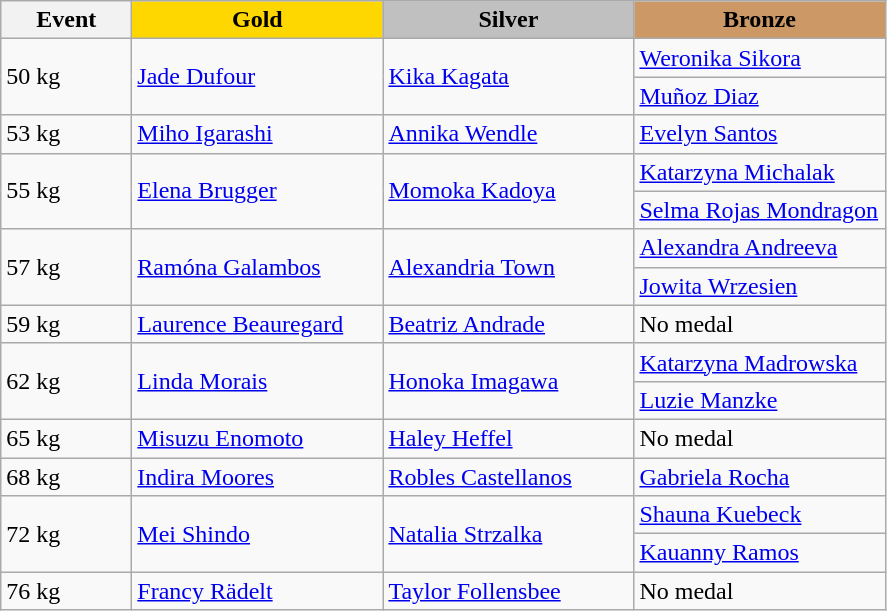<table class="wikitable">
<tr>
<th width="80">Event</th>
<th style="background-color:gold; width:160px">Gold</th>
<th style="background-color:silver; width:160px">Silver</th>
<th style="background-color:#CC9966; width:160px">Bronze</th>
</tr>
<tr>
<td rowspan="2">50 kg</td>
<td rowspan="2"><a href='#'>Jade Dufour</a><br></td>
<td rowspan="2"><a href='#'>Kika Kagata</a><br></td>
<td><a href='#'>Weronika Sikora</a><br></td>
</tr>
<tr>
<td><a href='#'>Muñoz Diaz</a><br></td>
</tr>
<tr>
<td>53 kg</td>
<td><a href='#'>Miho Igarashi</a><br></td>
<td><a href='#'>Annika Wendle</a><br></td>
<td><a href='#'>Evelyn Santos</a><br></td>
</tr>
<tr>
<td rowspan="2">55 kg</td>
<td rowspan="2"><a href='#'>Elena Brugger</a><br></td>
<td rowspan="2"><a href='#'>Momoka Kadoya</a><br></td>
<td><a href='#'>Katarzyna Michalak</a><br></td>
</tr>
<tr>
<td><a href='#'>Selma Rojas Mondragon</a><br></td>
</tr>
<tr>
<td rowspan="2">57 kg</td>
<td rowspan="2"><a href='#'>Ramóna Galambos</a><br></td>
<td rowspan="2"><a href='#'>Alexandria Town</a><br></td>
<td><a href='#'>Alexandra Andreeva</a><br></td>
</tr>
<tr>
<td><a href='#'>Jowita Wrzesien</a><br></td>
</tr>
<tr>
<td>59 kg</td>
<td><a href='#'>Laurence Beauregard</a><br></td>
<td><a href='#'>Beatriz Andrade</a><br></td>
<td>No medal</td>
</tr>
<tr>
<td rowspan="2">62 kg</td>
<td rowspan="2"><a href='#'>Linda Morais</a><br></td>
<td rowspan="2"><a href='#'>Honoka Imagawa</a><br></td>
<td><a href='#'>Katarzyna Madrowska</a><br></td>
</tr>
<tr>
<td><a href='#'>Luzie Manzke</a><br></td>
</tr>
<tr>
<td>65 kg</td>
<td><a href='#'>Misuzu Enomoto</a><br></td>
<td><a href='#'>Haley Heffel</a><br></td>
<td>No medal</td>
</tr>
<tr>
<td>68 kg</td>
<td><a href='#'>Indira Moores</a><br></td>
<td><a href='#'>Robles Castellanos</a><br></td>
<td><a href='#'>Gabriela Rocha</a><br></td>
</tr>
<tr>
<td rowspan="2">72 kg</td>
<td rowspan="2"><a href='#'>Mei Shindo</a><br></td>
<td rowspan="2"><a href='#'>Natalia Strzalka</a><br></td>
<td><a href='#'>Shauna Kuebeck</a><br></td>
</tr>
<tr>
<td><a href='#'>Kauanny Ramos</a><br></td>
</tr>
<tr>
<td>76 kg</td>
<td><a href='#'>Francy Rädelt</a><br></td>
<td><a href='#'>Taylor Follensbee</a><br></td>
<td>No medal</td>
</tr>
</table>
